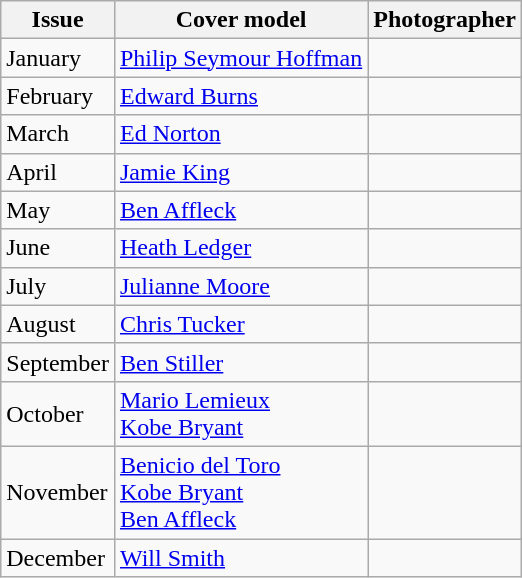<table class="sortable wikitable">
<tr>
<th>Issue</th>
<th>Cover model</th>
<th>Photographer</th>
</tr>
<tr>
<td>January</td>
<td><a href='#'>Philip Seymour Hoffman</a></td>
<td></td>
</tr>
<tr>
<td>February</td>
<td><a href='#'>Edward Burns</a></td>
<td></td>
</tr>
<tr>
<td>March</td>
<td><a href='#'>Ed Norton</a></td>
<td></td>
</tr>
<tr>
<td>April</td>
<td><a href='#'>Jamie King</a></td>
<td></td>
</tr>
<tr>
<td>May</td>
<td><a href='#'>Ben Affleck</a></td>
<td></td>
</tr>
<tr>
<td>June</td>
<td><a href='#'>Heath Ledger</a></td>
<td></td>
</tr>
<tr>
<td>July</td>
<td><a href='#'>Julianne Moore</a></td>
<td></td>
</tr>
<tr>
<td>August</td>
<td><a href='#'>Chris Tucker</a></td>
<td></td>
</tr>
<tr>
<td>September</td>
<td><a href='#'>Ben Stiller</a></td>
<td></td>
</tr>
<tr>
<td>October</td>
<td><a href='#'>Mario Lemieux</a> <br> <a href='#'>Kobe Bryant</a></td>
<td></td>
</tr>
<tr>
<td>November</td>
<td><a href='#'>Benicio del Toro</a> <br> <a href='#'>Kobe Bryant</a> <br> <a href='#'>Ben Affleck</a></td>
<td></td>
</tr>
<tr>
<td>December</td>
<td><a href='#'>Will Smith</a></td>
<td></td>
</tr>
</table>
